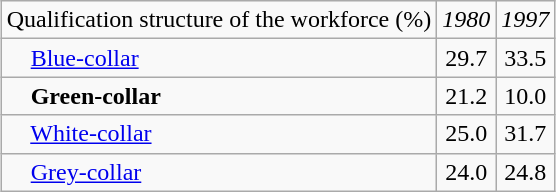<table class="wikitable" style="margin:auto">
<tr>
<td>Qualification structure of the workforce (%)</td>
<td><em>1980</em></td>
<td><em>1997</em></td>
</tr>
<tr>
<td>    <a href='#'>Blue-collar</a></td>
<td style="text-align:center">29.7</td>
<td style="text-align:center">33.5</td>
</tr>
<tr>
<td>    <strong>Green-collar</strong></td>
<td style="text-align:center">21.2</td>
<td style="text-align:center">10.0</td>
</tr>
<tr>
<td>    <a href='#'>White-collar</a></td>
<td style="text-align:center">25.0</td>
<td style="text-align:center">31.7</td>
</tr>
<tr>
<td>    <a href='#'>Grey-collar</a></td>
<td style="text-align:center">24.0</td>
<td style="text-align:center">24.8</td>
</tr>
</table>
